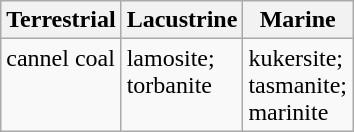<table class="wikitable" style="margin:left">
<tr>
<th>Terrestrial</th>
<th>Lacustrine</th>
<th>Marine</th>
</tr>
<tr>
<td align="left">cannel coal<br> <br> <br></td>
<td align="left">lamosite;<br> torbanite<br> <br></td>
<td align="left">kukersite;<br> tasmanite;<br> marinite</td>
</tr>
</table>
